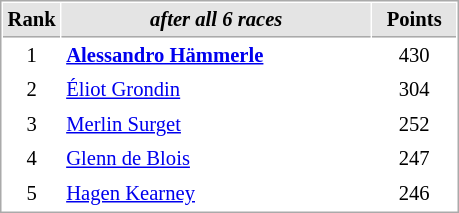<table cellspacing="1" cellpadding="3" style="border:1px solid #aaa; font-size:86%;">
<tr style="background:#e4e4e4;">
<th style="border-bottom:1px solid #aaa; width:10px;">Rank</th>
<th style="border-bottom:1px solid #aaa; width:200px;"><em>after all 6 races</em></th>
<th style="border-bottom:1px solid #aaa; width:50px;">Points</th>
</tr>
<tr>
<td align=center>1</td>
<td><strong> <a href='#'>Alessandro Hämmerle</a></strong></td>
<td align=center>430</td>
</tr>
<tr>
<td align=center>2</td>
<td> <a href='#'>Éliot Grondin</a></td>
<td align=center>304</td>
</tr>
<tr>
<td align=center>3</td>
<td> <a href='#'>Merlin Surget</a></td>
<td align=center>252</td>
</tr>
<tr>
<td align=center>4</td>
<td> <a href='#'>Glenn de Blois</a></td>
<td align=center>247</td>
</tr>
<tr>
<td align=center>5</td>
<td> <a href='#'>Hagen Kearney</a></td>
<td align=center>246</td>
</tr>
</table>
